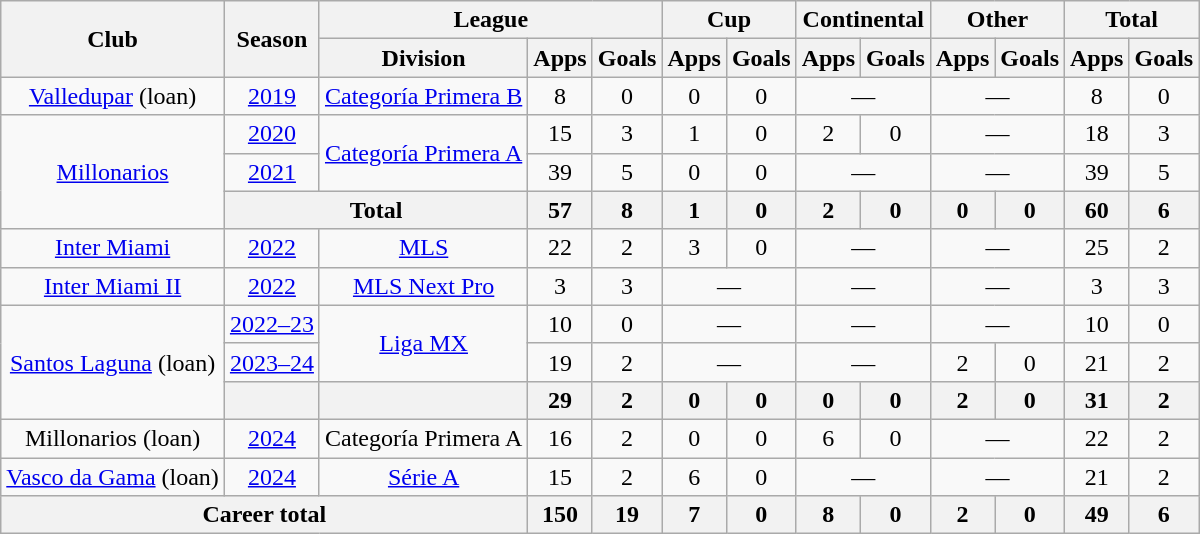<table class="wikitable" style="text-align: center">
<tr>
<th rowspan="2">Club</th>
<th rowspan="2">Season</th>
<th colspan="3">League</th>
<th colspan="2">Cup</th>
<th colspan="2">Continental</th>
<th colspan="2">Other</th>
<th colspan="2">Total</th>
</tr>
<tr>
<th>Division</th>
<th>Apps</th>
<th>Goals</th>
<th>Apps</th>
<th>Goals</th>
<th>Apps</th>
<th>Goals</th>
<th>Apps</th>
<th>Goals</th>
<th>Apps</th>
<th>Goals</th>
</tr>
<tr>
<td><a href='#'>Valledupar</a> (loan)</td>
<td><a href='#'>2019</a></td>
<td><a href='#'>Categoría Primera B</a></td>
<td>8</td>
<td>0</td>
<td>0</td>
<td>0</td>
<td colspan="2">—</td>
<td colspan="2">—</td>
<td>8</td>
<td>0</td>
</tr>
<tr>
<td rowspan="3"><a href='#'>Millonarios</a></td>
<td><a href='#'>2020</a></td>
<td rowspan="2"><a href='#'>Categoría Primera A</a></td>
<td>15</td>
<td>3</td>
<td>1</td>
<td>0</td>
<td>2</td>
<td>0</td>
<td colspan="2">—</td>
<td>18</td>
<td>3</td>
</tr>
<tr>
<td><a href='#'>2021</a></td>
<td>39</td>
<td>5</td>
<td>0</td>
<td>0</td>
<td colspan="2">—</td>
<td colspan="2">—</td>
<td>39</td>
<td>5</td>
</tr>
<tr>
<th colspan="2"><strong>Total</strong></th>
<th>57</th>
<th>8</th>
<th>1</th>
<th>0</th>
<th>2</th>
<th>0</th>
<th>0</th>
<th>0</th>
<th>60</th>
<th>6</th>
</tr>
<tr>
<td><a href='#'>Inter Miami</a></td>
<td><a href='#'>2022</a></td>
<td><a href='#'>MLS</a></td>
<td>22</td>
<td>2</td>
<td>3</td>
<td>0</td>
<td colspan="2">—</td>
<td colspan="2">—</td>
<td>25</td>
<td>2</td>
</tr>
<tr>
<td><a href='#'>Inter Miami II</a></td>
<td><a href='#'>2022</a></td>
<td><a href='#'>MLS Next Pro</a></td>
<td>3</td>
<td>3</td>
<td colspan="2">—</td>
<td colspan="2">—</td>
<td colspan="2">—</td>
<td>3</td>
<td>3</td>
</tr>
<tr>
<td rowspan="3"><a href='#'>Santos Laguna</a> (loan)</td>
<td><a href='#'>2022–23</a></td>
<td rowspan="2"><a href='#'>Liga MX</a></td>
<td>10</td>
<td>0</td>
<td colspan="2">—</td>
<td colspan="2">—</td>
<td colspan="2">—</td>
<td>10</td>
<td>0</td>
</tr>
<tr>
<td><a href='#'>2023–24</a></td>
<td>19</td>
<td>2</td>
<td colspan="2">—</td>
<td colspan="2">—</td>
<td>2</td>
<td>0</td>
<td>21</td>
<td>2</td>
</tr>
<tr>
<th></th>
<th></th>
<th>29</th>
<th>2</th>
<th>0</th>
<th>0</th>
<th>0</th>
<th>0</th>
<th>2</th>
<th>0</th>
<th>31</th>
<th>2</th>
</tr>
<tr>
<td>Millonarios (loan)</td>
<td><a href='#'>2024</a></td>
<td>Categoría Primera A</td>
<td>16</td>
<td>2</td>
<td>0</td>
<td>0</td>
<td>6</td>
<td>0</td>
<td colspan="2">—</td>
<td>22</td>
<td>2</td>
</tr>
<tr>
<td><a href='#'>Vasco da Gama</a> (loan)</td>
<td><a href='#'>2024</a></td>
<td><a href='#'>Série A</a></td>
<td>15</td>
<td>2</td>
<td>6</td>
<td>0</td>
<td colspan="2">—</td>
<td colspan="2">—</td>
<td>21</td>
<td>2</td>
</tr>
<tr>
<th colspan="3"><strong>Career total</strong></th>
<th>150</th>
<th>19</th>
<th>7</th>
<th>0</th>
<th>8</th>
<th>0</th>
<th>2</th>
<th>0</th>
<th>49</th>
<th>6</th>
</tr>
</table>
